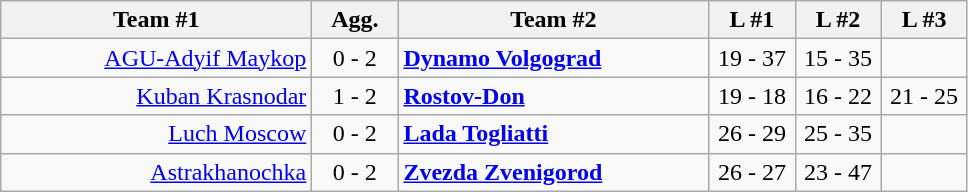<table class=wikitable style="text-align:center">
<tr>
<th width=200>Team #1</th>
<th width=50>Agg.</th>
<th width=200>Team #2</th>
<th width=50>L #1</th>
<th width=50>L #2</th>
<th width=50>L #3</th>
</tr>
<tr>
<td align=right><a href='#'>AGU-Adyif Maykop</a></td>
<td align=center>0 - 2</td>
<td align=left><strong><a href='#'>Dynamo Volgograd</a></strong></td>
<td align=center>19 - 37</td>
<td>15 - 35</td>
<td></td>
</tr>
<tr>
<td align=right><a href='#'>Kuban Krasnodar</a></td>
<td align=center>1 - 2</td>
<td align=left><strong><a href='#'>Rostov-Don</a></strong></td>
<td>19 - 18</td>
<td align=center>16 - 22</td>
<td>21 - 25</td>
</tr>
<tr>
<td align=right><a href='#'>Luch Moscow</a></td>
<td align=center>0 - 2</td>
<td align=left><strong><a href='#'>Lada Togliatti</a></strong></td>
<td align=center>26 - 29</td>
<td align=center>25 - 35</td>
<td></td>
</tr>
<tr>
<td align=right><a href='#'>Astrakhanochka</a></td>
<td align=center>0 - 2</td>
<td align=left><strong><a href='#'>Zvezda Zvenigorod</a></strong></td>
<td align=center>26 - 27</td>
<td align=center>23 - 47</td>
<td></td>
</tr>
</table>
